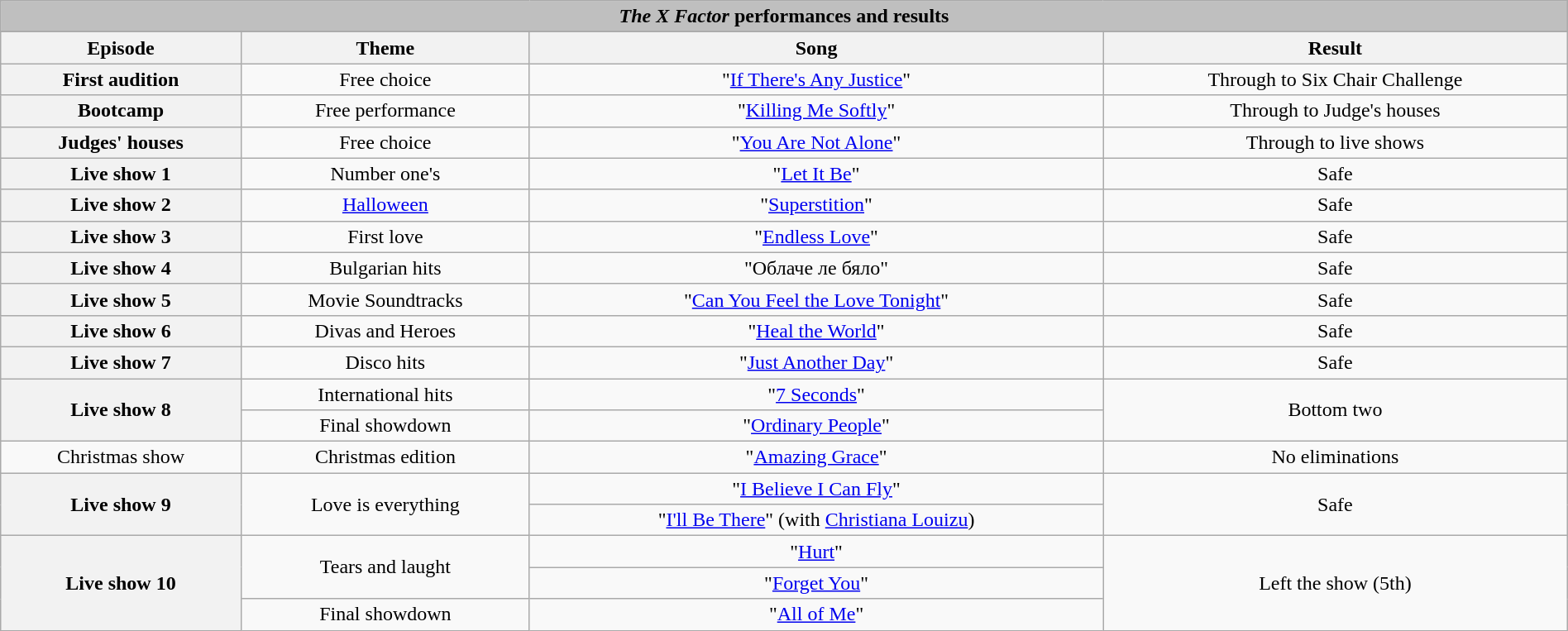<table class="wikitable collapsible collapsed" style="width:100%; margin:1em auto 1em auto; text-align:center;">
<tr>
<th colspan="4" style="background:#BFBFBF;"><em>The X Factor</em> performances and results</th>
</tr>
<tr>
</tr>
<tr>
<th scope="col">Episode</th>
<th scope="col">Theme</th>
<th scope="col">Song</th>
<th scope="col">Result</th>
</tr>
<tr>
<th scope="row">First audition</th>
<td>Free choice</td>
<td>"<a href='#'>If There's Any Justice</a>"</td>
<td>Through to Six Chair Challenge</td>
</tr>
<tr>
<th scope="row">Bootcamp</th>
<td>Free performance</td>
<td>"<a href='#'>Killing Me Softly</a>"</td>
<td>Through to Judge's houses</td>
</tr>
<tr>
<th scope="row">Judges' houses</th>
<td>Free choice</td>
<td>"<a href='#'>You Are Not Alone</a>"</td>
<td>Through to live shows</td>
</tr>
<tr>
<th scope="row">Live show 1</th>
<td>Number one's</td>
<td>"<a href='#'>Let It Be</a>"</td>
<td>Safe</td>
</tr>
<tr>
<th scope="row">Live show 2</th>
<td><a href='#'>Halloween</a></td>
<td>"<a href='#'>Superstition</a>"</td>
<td>Safe</td>
</tr>
<tr>
<th scope="row">Live show 3</th>
<td>First love</td>
<td>"<a href='#'>Endless Love</a>"</td>
<td>Safe</td>
</tr>
<tr>
<th scope="row">Live show 4</th>
<td>Bulgarian hits</td>
<td>"Облаче ле бяло"</td>
<td>Safe</td>
</tr>
<tr>
<th scope="row">Live show 5</th>
<td>Movie Soundtracks</td>
<td>"<a href='#'>Can You Feel the Love Tonight</a>"</td>
<td>Safe</td>
</tr>
<tr>
<th scope="row">Live show 6</th>
<td>Divas and Heroes</td>
<td>"<a href='#'>Heal the World</a>"</td>
<td>Safe</td>
</tr>
<tr>
<th scope="row">Live show 7</th>
<td>Disco hits</td>
<td>"<a href='#'>Just Another Day</a>"</td>
<td>Safe</td>
</tr>
<tr>
<th scope="row" rowspan="2">Live show 8</th>
<td>International hits</td>
<td>"<a href='#'>7 Seconds</a>"</td>
<td font-size:85%" rowspan="2">Bottom two</td>
</tr>
<tr>
<td>Final showdown</td>
<td>"<a href='#'>Ordinary People</a>"</td>
</tr>
<tr>
<td scope="row">Christmas show</td>
<td>Christmas edition</td>
<td>"<a href='#'>Amazing Grace</a>"</td>
<td>No eliminations</td>
</tr>
<tr>
<th scope="row" rowspan="2">Live show 9</th>
<td rowspan="2">Love is everything</td>
<td>"<a href='#'>I Believe I Can Fly</a>"</td>
<td rowspan="2">Safe</td>
</tr>
<tr>
<td>"<a href='#'>I'll Be There</a>" (with <a href='#'>Christiana Louizu</a>)</td>
</tr>
<tr>
<th scope="row" rowspan="3">Live show 10</th>
<td rowspan="2">Tears and laught</td>
<td>"<a href='#'>Hurt</a>"</td>
<td rowspan="3">Left the show (5th)</td>
</tr>
<tr>
<td>"<a href='#'>Forget You</a>"</td>
</tr>
<tr>
<td>Final showdown</td>
<td>"<a href='#'>All of Me</a>"</td>
</tr>
</table>
